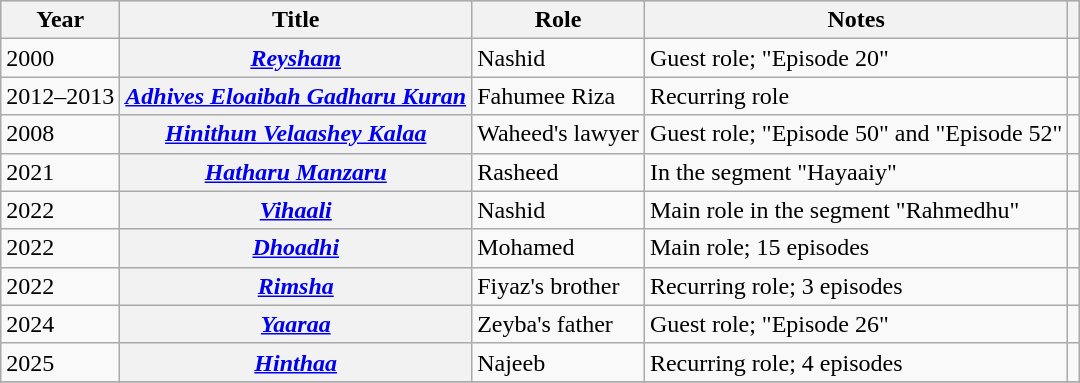<table class="wikitable sortable plainrowheaders">
<tr style="background:#ccc; text-align:center;">
<th scope="col">Year</th>
<th scope="col">Title</th>
<th scope="col">Role</th>
<th scope="col">Notes</th>
<th scope="col" class="unsortable"></th>
</tr>
<tr>
<td>2000</td>
<th scope="row"><em><a href='#'>Reysham</a></em></th>
<td>Nashid</td>
<td>Guest role; "Episode 20"</td>
<td style="text-align: center;"></td>
</tr>
<tr>
<td>2012–2013</td>
<th scope="row"><em><a href='#'>Adhives Eloaibah Gadharu Kuran</a></em></th>
<td>Fahumee Riza</td>
<td>Recurring role</td>
<td style="text-align: center;"></td>
</tr>
<tr>
<td>2008</td>
<th scope="row"><em><a href='#'>Hinithun Velaashey Kalaa</a></em></th>
<td>Waheed's lawyer</td>
<td>Guest role; "Episode 50" and "Episode 52"</td>
<td style="text-align: center;"></td>
</tr>
<tr>
<td>2021</td>
<th scope="row"><em><a href='#'>Hatharu Manzaru</a></em></th>
<td>Rasheed</td>
<td>In the segment "Hayaaiy"</td>
<td style="text-align: center;"></td>
</tr>
<tr>
<td>2022</td>
<th scope="row"><em><a href='#'>Vihaali</a></em></th>
<td>Nashid</td>
<td>Main role in the segment "Rahmedhu"</td>
<td style="text-align: center;"></td>
</tr>
<tr>
<td>2022</td>
<th scope="row"><em><a href='#'>Dhoadhi</a></em></th>
<td>Mohamed</td>
<td>Main role; 15 episodes</td>
<td style="text-align: center;"></td>
</tr>
<tr>
<td>2022</td>
<th scope="row"><em><a href='#'>Rimsha</a></em></th>
<td>Fiyaz's brother</td>
<td>Recurring role; 3 episodes</td>
<td style="text-align: center;"></td>
</tr>
<tr>
<td>2024</td>
<th scope="row"><em><a href='#'>Yaaraa</a></em></th>
<td>Zeyba's father</td>
<td>Guest role; "Episode 26"</td>
<td style="text-align: center;"></td>
</tr>
<tr>
<td>2025</td>
<th scope="row"><em><a href='#'>Hinthaa</a></em></th>
<td>Najeeb</td>
<td>Recurring role; 4 episodes</td>
<td style="text-align: center;"></td>
</tr>
<tr>
</tr>
</table>
